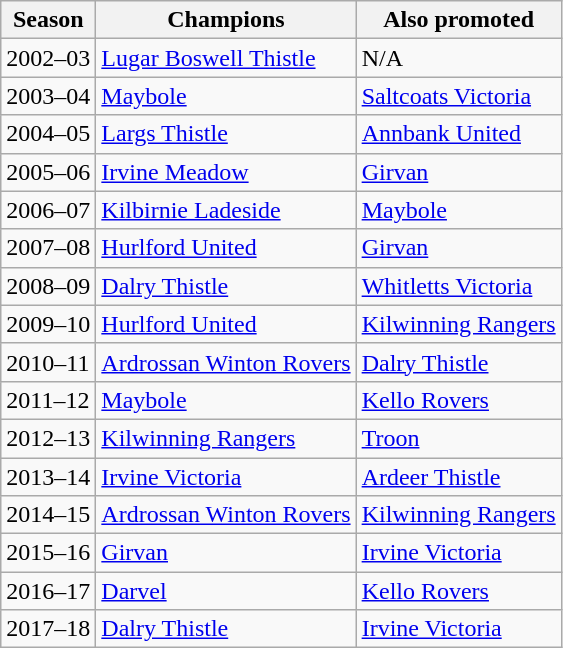<table class="wikitable" style="text-align:left;">
<tr>
<th>Season</th>
<th>Champions</th>
<th>Also promoted</th>
</tr>
<tr>
<td style="text-align:left;">2002–03</td>
<td><a href='#'>Lugar Boswell Thistle</a></td>
<td>N/A</td>
</tr>
<tr>
<td style="text-align:left;">2003–04</td>
<td><a href='#'>Maybole</a></td>
<td><a href='#'>Saltcoats Victoria</a></td>
</tr>
<tr>
<td style="text-align:left;">2004–05</td>
<td><a href='#'>Largs Thistle</a></td>
<td><a href='#'>Annbank United</a></td>
</tr>
<tr>
<td style="text-align:left;">2005–06</td>
<td><a href='#'>Irvine Meadow</a></td>
<td><a href='#'>Girvan</a></td>
</tr>
<tr>
<td style="text-align:left;">2006–07</td>
<td><a href='#'>Kilbirnie Ladeside</a></td>
<td><a href='#'>Maybole</a></td>
</tr>
<tr>
<td style="text-align:left;">2007–08</td>
<td><a href='#'>Hurlford United</a></td>
<td><a href='#'>Girvan</a></td>
</tr>
<tr>
<td style="text-align:left;">2008–09</td>
<td><a href='#'>Dalry Thistle</a></td>
<td><a href='#'>Whitletts Victoria</a></td>
</tr>
<tr>
<td style="text-align:left;">2009–10</td>
<td><a href='#'>Hurlford United</a></td>
<td><a href='#'>Kilwinning Rangers</a></td>
</tr>
<tr>
<td style="text-align:left;">2010–11</td>
<td><a href='#'>Ardrossan Winton Rovers</a></td>
<td><a href='#'>Dalry Thistle</a></td>
</tr>
<tr>
<td style="text-align:left;">2011–12</td>
<td><a href='#'>Maybole</a></td>
<td><a href='#'>Kello Rovers</a></td>
</tr>
<tr>
<td style="text-align:left;">2012–13</td>
<td><a href='#'>Kilwinning Rangers</a></td>
<td><a href='#'>Troon</a></td>
</tr>
<tr>
<td style="text-align:left;">2013–14</td>
<td><a href='#'>Irvine Victoria</a></td>
<td><a href='#'>Ardeer Thistle</a></td>
</tr>
<tr>
<td style="text-align:left;">2014–15</td>
<td><a href='#'>Ardrossan Winton Rovers</a></td>
<td><a href='#'>Kilwinning Rangers</a></td>
</tr>
<tr>
<td style="text-align:left;">2015–16</td>
<td><a href='#'>Girvan</a></td>
<td><a href='#'>Irvine Victoria</a></td>
</tr>
<tr>
<td style="text-align:left;">2016–17</td>
<td><a href='#'>Darvel</a></td>
<td><a href='#'>Kello Rovers</a></td>
</tr>
<tr>
<td style="text-align:left;">2017–18</td>
<td><a href='#'>Dalry Thistle</a></td>
<td><a href='#'>Irvine Victoria</a></td>
</tr>
</table>
